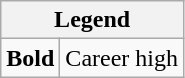<table class="wikitable mw-collapsible">
<tr>
<th colspan="2">Legend</th>
</tr>
<tr>
<td><strong>Bold</strong></td>
<td>Career high</td>
</tr>
</table>
